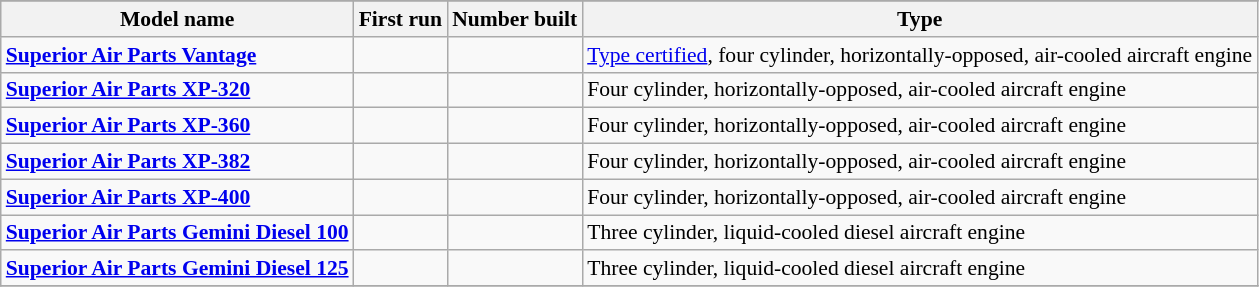<table class="wikitable" align=center style="font-size:90%;">
<tr>
</tr>
<tr style="background:#efefef;">
<th>Model name</th>
<th>First run</th>
<th>Number built</th>
<th>Type</th>
</tr>
<tr>
<td align=left><strong><a href='#'>Superior Air Parts Vantage</a></strong></td>
<td align=center></td>
<td align=center></td>
<td align=left><a href='#'>Type certified</a>, four cylinder, horizontally-opposed, air-cooled aircraft engine</td>
</tr>
<tr>
<td align=left><strong><a href='#'>Superior Air Parts XP-320</a></strong></td>
<td align=center></td>
<td align=center></td>
<td align=left>Four cylinder, horizontally-opposed, air-cooled aircraft engine</td>
</tr>
<tr>
<td align=left><strong><a href='#'>Superior Air Parts XP-360</a></strong></td>
<td align=center></td>
<td align=center></td>
<td align=left>Four cylinder, horizontally-opposed, air-cooled aircraft engine</td>
</tr>
<tr>
<td align=left><strong><a href='#'>Superior Air Parts XP-382</a></strong></td>
<td align=center></td>
<td align=center></td>
<td align=left>Four cylinder, horizontally-opposed, air-cooled aircraft engine</td>
</tr>
<tr>
<td align=left><strong><a href='#'>Superior Air Parts XP-400</a></strong></td>
<td align=center></td>
<td align=center></td>
<td align=left>Four cylinder, horizontally-opposed, air-cooled aircraft engine</td>
</tr>
<tr>
<td align=left><strong><a href='#'>Superior Air Parts Gemini Diesel 100</a></strong></td>
<td align=center></td>
<td align=center></td>
<td align=left>Three cylinder, liquid-cooled diesel aircraft engine</td>
</tr>
<tr>
<td align=left><strong><a href='#'>Superior Air Parts Gemini Diesel 125</a></strong></td>
<td align=center></td>
<td align=center></td>
<td align=left>Three cylinder, liquid-cooled diesel aircraft engine</td>
</tr>
<tr>
</tr>
</table>
